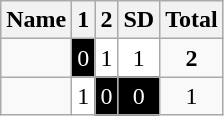<table class="wikitable">
<tr>
<th>Name</th>
<th>1</th>
<th>2</th>
<th>SD</th>
<th>Total</th>
</tr>
<tr align=center>
<td align=left></td>
<td style="background:black; color:white ">0</td>
<td style="background:white; color:black">1</td>
<td style="background:white; color:black">1</td>
<td><strong>2</strong></td>
</tr>
<tr align=center>
<td align=left></td>
<td style="background:white; color:black">1</td>
<td style="background:black; color:white">0</td>
<td style="background:black; color:white">0</td>
<td>1</td>
</tr>
</table>
